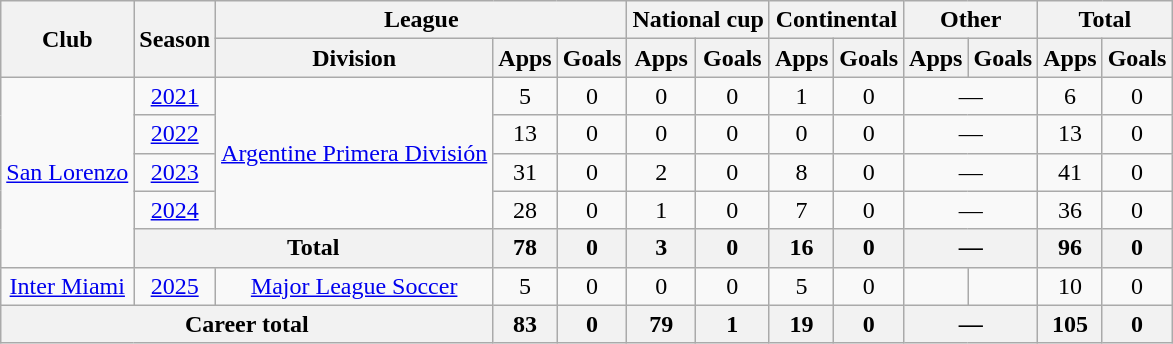<table class="wikitable" style="text-align:center">
<tr>
<th rowspan="2">Club</th>
<th rowspan="2">Season</th>
<th colspan="3">League</th>
<th colspan="2">National cup</th>
<th colspan="2">Continental</th>
<th colspan="2">Other</th>
<th colspan="2">Total</th>
</tr>
<tr>
<th>Division</th>
<th>Apps</th>
<th>Goals</th>
<th>Apps</th>
<th>Goals</th>
<th>Apps</th>
<th>Goals</th>
<th>Apps</th>
<th>Goals</th>
<th>Apps</th>
<th>Goals</th>
</tr>
<tr>
<td rowspan="5"><a href='#'>San Lorenzo</a></td>
<td><a href='#'>2021</a></td>
<td rowspan="4"><a href='#'>Argentine Primera División</a></td>
<td>5</td>
<td>0</td>
<td>0</td>
<td>0</td>
<td>1</td>
<td>0</td>
<td colspan="2">—</td>
<td>6</td>
<td>0</td>
</tr>
<tr>
<td><a href='#'>2022</a></td>
<td>13</td>
<td>0</td>
<td>0</td>
<td>0</td>
<td>0</td>
<td>0</td>
<td colspan="2">—</td>
<td>13</td>
<td>0</td>
</tr>
<tr>
<td><a href='#'>2023</a></td>
<td>31</td>
<td>0</td>
<td>2</td>
<td>0</td>
<td>8</td>
<td>0</td>
<td colspan="2">—</td>
<td>41</td>
<td>0</td>
</tr>
<tr>
<td><a href='#'>2024</a></td>
<td>28</td>
<td>0</td>
<td>1</td>
<td>0</td>
<td>7</td>
<td>0</td>
<td colspan="2">—</td>
<td>36</td>
<td>0</td>
</tr>
<tr>
<th colspan="2">Total</th>
<th>78</th>
<th>0</th>
<th>3</th>
<th>0</th>
<th>16</th>
<th>0</th>
<th colspan="2">—</th>
<th>96</th>
<th>0</th>
</tr>
<tr>
<td><a href='#'>Inter Miami</a></td>
<td><a href='#'>2025</a></td>
<td><a href='#'>Major League Soccer</a></td>
<td>5</td>
<td>0</td>
<td>0</td>
<td>0</td>
<td>5</td>
<td>0</td>
<td></td>
<td></td>
<td>10</td>
<td>0</td>
</tr>
<tr>
<th colspan="3">Career total</th>
<th>83</th>
<th>0</th>
<th>79</th>
<th>1</th>
<th>19</th>
<th>0</th>
<th colspan="2">—</th>
<th>105</th>
<th>0</th>
</tr>
</table>
